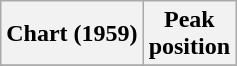<table class="wikitable sortable plainrowheaders" style="text-align:center">
<tr>
<th scope="col">Chart (1959)</th>
<th scope="col">Peak<br>position</th>
</tr>
<tr>
</tr>
</table>
